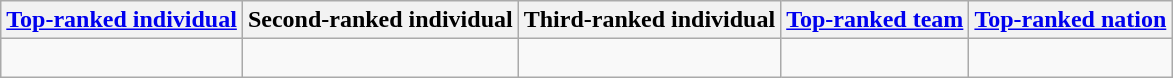<table class="wikitable">
<tr>
<th><a href='#'>Top-ranked individual</a></th>
<th>Second-ranked individual</th>
<th>Third-ranked individual</th>
<th><a href='#'>Top-ranked team</a></th>
<th><a href='#'>Top-ranked nation</a></th>
</tr>
<tr valign="top">
<td align=left><br><span></span></td>
<td align=left><br><span></span></td>
<td align=left><br><span></span></td>
<td></td>
<td></td>
</tr>
</table>
